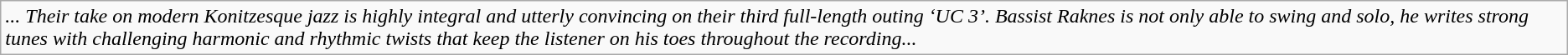<table class="wikitable">
<tr>
<td><em>... Their take on modern Konitzesque jazz is highly integral and utterly convincing on their third full-length outing ‘UC 3’. Bassist Raknes is not only able to swing and solo, he writes strong tunes with challenging harmonic and rhythmic twists that keep the listener on his toes throughout the recording...</em></td>
</tr>
</table>
